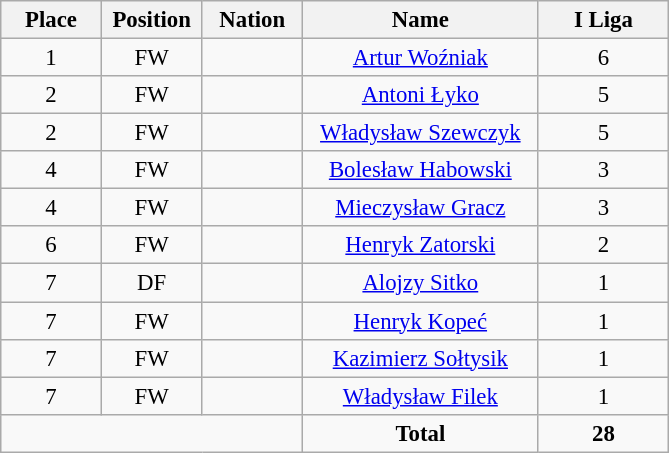<table class="wikitable" style="font-size: 95%; text-align: center;">
<tr>
<th width=60>Place</th>
<th width=60>Position</th>
<th width=60>Nation</th>
<th width=150>Name</th>
<th width=80>I Liga</th>
</tr>
<tr>
<td>1</td>
<td>FW</td>
<td></td>
<td><a href='#'>Artur Woźniak</a></td>
<td>6</td>
</tr>
<tr>
<td>2</td>
<td>FW</td>
<td></td>
<td><a href='#'>Antoni Łyko</a></td>
<td>5</td>
</tr>
<tr>
<td>2</td>
<td>FW</td>
<td></td>
<td><a href='#'>Władysław Szewczyk</a></td>
<td>5</td>
</tr>
<tr>
<td>4</td>
<td>FW</td>
<td></td>
<td><a href='#'>Bolesław Habowski</a></td>
<td>3</td>
</tr>
<tr>
<td>4</td>
<td>FW</td>
<td></td>
<td><a href='#'>Mieczysław Gracz</a></td>
<td>3</td>
</tr>
<tr>
<td>6</td>
<td>FW</td>
<td></td>
<td><a href='#'>Henryk Zatorski</a></td>
<td>2</td>
</tr>
<tr>
<td>7</td>
<td>DF</td>
<td></td>
<td><a href='#'>Alojzy Sitko</a></td>
<td>1</td>
</tr>
<tr>
<td>7</td>
<td>FW</td>
<td></td>
<td><a href='#'>Henryk Kopeć</a></td>
<td>1</td>
</tr>
<tr>
<td>7</td>
<td>FW</td>
<td></td>
<td><a href='#'>Kazimierz Sołtysik</a></td>
<td>1</td>
</tr>
<tr>
<td>7</td>
<td>FW</td>
<td></td>
<td><a href='#'>Władysław Filek</a></td>
<td>1</td>
</tr>
<tr>
<td colspan="3"></td>
<td><strong>Total</strong></td>
<td><strong>28</strong></td>
</tr>
</table>
